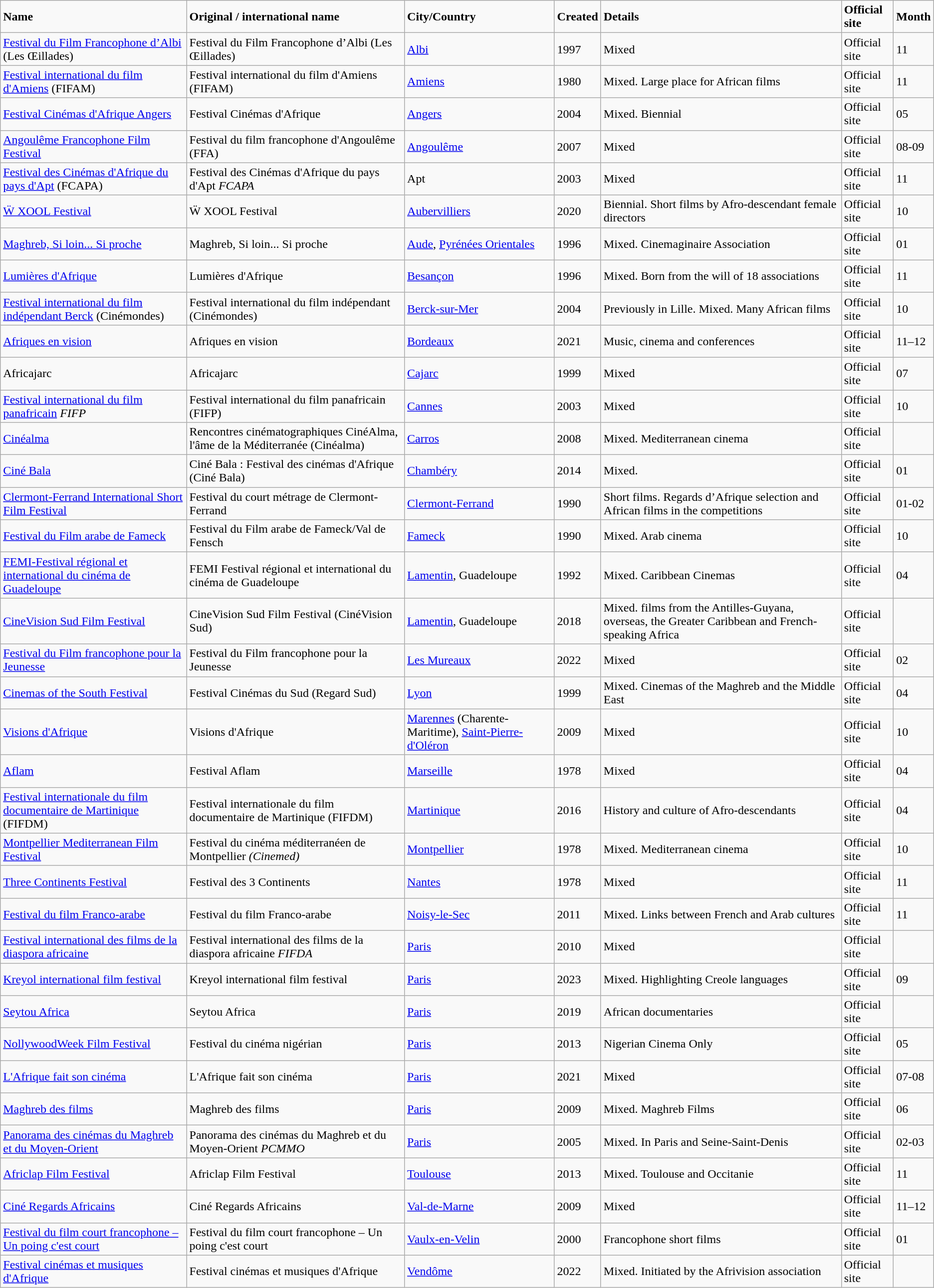<table class="wikitable">
<tr>
<td><strong>Name</strong></td>
<td><strong>Original / international name</strong></td>
<td><strong>City/Country</strong></td>
<td><strong>Created</strong></td>
<td><strong>Details</strong></td>
<td><strong>Official site</strong></td>
<td><strong>Month</strong></td>
</tr>
<tr>
<td><a href='#'>Festival du Film Francophone d’Albi</a> (Les Œillades)</td>
<td>Festival du Film Francophone d’Albi (Les Œillades)</td>
<td><a href='#'>Albi</a></td>
<td>1997</td>
<td>Mixed</td>
<td>Official site</td>
<td>11</td>
</tr>
<tr>
<td><a href='#'>Festival international du film d'Amiens</a> (FIFAM)</td>
<td>Festival international du film d'Amiens (FIFAM)</td>
<td><a href='#'>Amiens</a></td>
<td>1980</td>
<td>Mixed. Large place for African films</td>
<td>Official site</td>
<td>11</td>
</tr>
<tr>
<td><a href='#'>Festival Cinémas d'Afrique Angers</a></td>
<td>Festival Cinémas d'Afrique</td>
<td><a href='#'>Angers</a></td>
<td>2004</td>
<td>Mixed. Biennial</td>
<td>Official site</td>
<td>05</td>
</tr>
<tr>
<td><a href='#'>Angoulême Francophone Film Festival</a></td>
<td>Festival du film francophone d'Angoulême (FFA)</td>
<td><a href='#'>Angoulême</a></td>
<td>2007</td>
<td>Mixed</td>
<td>Official site</td>
<td>08-09</td>
</tr>
<tr>
<td><a href='#'>Festival des Cinémas d'Afrique du pays d'Apt</a> (FCAPA)</td>
<td>Festival des Cinémas d'Afrique du pays d'Apt <em>FCAPA</em></td>
<td>Apt</td>
<td>2003</td>
<td>Mixed</td>
<td>Official site</td>
<td>11</td>
</tr>
<tr>
<td><a href='#'>Ẅ XOOL Festival</a></td>
<td>Ẅ XOOL Festival</td>
<td><a href='#'>Aubervilliers</a></td>
<td>2020</td>
<td>Biennial. Short films by Afro-descendant female directors</td>
<td>Official site</td>
<td>10</td>
</tr>
<tr>
<td><a href='#'>Maghreb, Si loin... Si proche</a></td>
<td>Maghreb, Si loin... Si proche</td>
<td><a href='#'>Aude</a>, <a href='#'>Pyrénées Orientales</a></td>
<td>1996</td>
<td>Mixed. Cinemaginaire Association</td>
<td>Official site</td>
<td>01</td>
</tr>
<tr>
<td><a href='#'>Lumières d'Afrique</a></td>
<td>Lumières d'Afrique</td>
<td><a href='#'>Besançon</a></td>
<td>1996</td>
<td>Mixed. Born from the will of 18 associations</td>
<td>Official site</td>
<td>11</td>
</tr>
<tr>
<td><a href='#'>Festival international du film indépendant Berck</a> (Cinémondes)</td>
<td>Festival international du film indépendant (Cinémondes)</td>
<td><a href='#'>Berck-sur-Mer</a></td>
<td>2004</td>
<td>Previously in Lille. Mixed. Many African films</td>
<td>Official site</td>
<td>10</td>
</tr>
<tr>
<td><a href='#'>Afriques en vision</a></td>
<td>Afriques en vision</td>
<td><a href='#'>Bordeaux</a></td>
<td>2021</td>
<td>Music, cinema and conferences</td>
<td>Official site</td>
<td>11–12</td>
</tr>
<tr>
<td>Africajarc</td>
<td>Africajarc</td>
<td><a href='#'>Cajarc</a></td>
<td>1999</td>
<td>Mixed</td>
<td>Official site</td>
<td>07</td>
</tr>
<tr>
<td><a href='#'>Festival international du film panafricain</a> <em>FIFP</em></td>
<td>Festival international du film panafricain (FIFP)</td>
<td><a href='#'>Cannes</a></td>
<td>2003</td>
<td>Mixed</td>
<td>Official site</td>
<td>10</td>
</tr>
<tr>
<td><a href='#'>Cinéalma</a></td>
<td>Rencontres cinématographiques CinéAlma, l'âme de la Méditerranée (Cinéalma)</td>
<td><a href='#'>Carros</a></td>
<td>2008</td>
<td>Mixed. Mediterranean cinema</td>
<td>Official site</td>
<td></td>
</tr>
<tr>
<td><a href='#'>Ciné Bala</a></td>
<td>Ciné Bala : Festival des cinémas d'Afrique (Ciné Bala)</td>
<td><a href='#'>Chambéry</a></td>
<td>2014</td>
<td>Mixed.</td>
<td>Official site</td>
<td>01</td>
</tr>
<tr>
<td><a href='#'>Clermont-Ferrand International Short Film Festival</a></td>
<td>Festival du court métrage de Clermont-Ferrand</td>
<td><a href='#'>Clermont-Ferrand</a></td>
<td>1990</td>
<td>Short films. Regards d’Afrique selection and African films in the competitions</td>
<td>Official site</td>
<td>01-02</td>
</tr>
<tr>
<td><a href='#'>Festival du Film arabe de Fameck</a></td>
<td>Festival du Film arabe de Fameck/Val de Fensch</td>
<td><a href='#'>Fameck</a></td>
<td>1990</td>
<td>Mixed. Arab cinema</td>
<td>Official site</td>
<td>10</td>
</tr>
<tr>
<td><a href='#'>FEMI-Festival régional et international du cinéma de Guadeloupe</a></td>
<td>FEMI Festival régional et international du cinéma de Guadeloupe</td>
<td><a href='#'>Lamentin</a>, Guadeloupe</td>
<td>1992</td>
<td>Mixed. Caribbean Cinemas</td>
<td>Official site</td>
<td>04</td>
</tr>
<tr>
<td><a href='#'>CineVision Sud Film Festival</a></td>
<td>CineVision Sud Film Festival (CinéVision Sud)</td>
<td><a href='#'>Lamentin</a>, Guadeloupe</td>
<td>2018</td>
<td>Mixed. films from the Antilles-Guyana, overseas, the Greater Caribbean and French-speaking Africa</td>
<td>Official site</td>
<td></td>
</tr>
<tr>
<td><a href='#'>Festival du Film francophone pour la Jeunesse</a></td>
<td>Festival du Film francophone pour la Jeunesse</td>
<td><a href='#'>Les Mureaux</a></td>
<td>2022</td>
<td>Mixed</td>
<td>Official site</td>
<td>02</td>
</tr>
<tr>
<td><a href='#'>Cinemas of the South Festival</a></td>
<td>Festival Cinémas du Sud (Regard Sud)</td>
<td><a href='#'>Lyon</a></td>
<td>1999</td>
<td>Mixed. Cinemas of the Maghreb and the Middle East</td>
<td>Official site</td>
<td>04</td>
</tr>
<tr>
<td><a href='#'>Visions d'Afrique</a></td>
<td>Visions d'Afrique</td>
<td><a href='#'>Marennes</a> (Charente-Maritime), <a href='#'>Saint-Pierre-d'Oléron</a></td>
<td>2009</td>
<td>Mixed</td>
<td>Official site</td>
<td>10</td>
</tr>
<tr>
<td><a href='#'>Aflam</a></td>
<td>Festival Aflam</td>
<td><a href='#'>Marseille</a></td>
<td>1978</td>
<td>Mixed</td>
<td>Official site</td>
<td>04</td>
</tr>
<tr>
<td><a href='#'>Festival internationale du film documentaire de Martinique</a> (FIFDM)</td>
<td>Festival internationale du film documentaire de Martinique (FIFDM)</td>
<td><a href='#'>Martinique</a></td>
<td>2016</td>
<td>History and culture of Afro-descendants</td>
<td>Official site</td>
<td>04</td>
</tr>
<tr>
<td><a href='#'>Montpellier Mediterranean Film Festival</a></td>
<td>Festival du cinéma méditerranéen de Montpellier <em>(Cinemed)</em></td>
<td><a href='#'>Montpellier</a></td>
<td>1978</td>
<td>Mixed. Mediterranean cinema</td>
<td>Official site</td>
<td>10</td>
</tr>
<tr>
<td><a href='#'>Three Continents Festival</a></td>
<td>Festival des 3 Continents</td>
<td><a href='#'>Nantes</a></td>
<td>1978</td>
<td>Mixed</td>
<td>Official site</td>
<td>11</td>
</tr>
<tr>
<td><a href='#'>Festival du film Franco-arabe</a></td>
<td>Festival du film Franco-arabe</td>
<td><a href='#'>Noisy-le-Sec</a></td>
<td>2011</td>
<td>Mixed. Links between French and Arab cultures</td>
<td>Official site</td>
<td>11</td>
</tr>
<tr>
<td><a href='#'>Festival international des films de la diaspora africaine</a></td>
<td>Festival international des films de la diaspora africaine <em>FIFDA</em></td>
<td><a href='#'>Paris</a></td>
<td>2010</td>
<td>Mixed</td>
<td>Official site</td>
<td></td>
</tr>
<tr>
<td><a href='#'>Kreyol international film festival</a></td>
<td>Kreyol international film festival</td>
<td><a href='#'>Paris</a></td>
<td>2023</td>
<td>Mixed. Highlighting Creole languages</td>
<td>Official site</td>
<td>09</td>
</tr>
<tr>
<td><a href='#'>Seytou Africa</a></td>
<td>Seytou Africa</td>
<td><a href='#'>Paris</a></td>
<td>2019</td>
<td>African documentaries</td>
<td>Official site</td>
<td></td>
</tr>
<tr>
<td><a href='#'>NollywoodWeek Film Festival</a></td>
<td>Festival du cinéma nigérian</td>
<td><a href='#'>Paris</a></td>
<td>2013</td>
<td>Nigerian Cinema Only</td>
<td>Official site</td>
<td>05</td>
</tr>
<tr>
<td><a href='#'>L'Afrique fait son cinéma</a></td>
<td>L'Afrique fait son cinéma</td>
<td><a href='#'>Paris</a></td>
<td>2021</td>
<td>Mixed</td>
<td>Official site</td>
<td>07-08</td>
</tr>
<tr>
<td><a href='#'>Maghreb des films</a></td>
<td>Maghreb des films</td>
<td><a href='#'>Paris</a></td>
<td>2009</td>
<td>Mixed. Maghreb Films</td>
<td>Official site</td>
<td>06</td>
</tr>
<tr>
<td><a href='#'>Panorama des cinémas du Maghreb et du Moyen-Orient</a></td>
<td>Panorama des cinémas du Maghreb et du Moyen-Orient <em>PCMMO</em></td>
<td><a href='#'>Paris</a></td>
<td>2005</td>
<td>Mixed. In Paris and Seine-Saint-Denis</td>
<td>Official site</td>
<td>02-03</td>
</tr>
<tr>
<td><a href='#'>Africlap Film Festival</a></td>
<td>Africlap Film Festival</td>
<td><a href='#'>Toulouse</a></td>
<td>2013</td>
<td>Mixed. Toulouse and Occitanie</td>
<td>Official site</td>
<td>11</td>
</tr>
<tr>
<td><a href='#'>Ciné Regards Africains</a></td>
<td>Ciné Regards Africains</td>
<td><a href='#'>Val-de-Marne</a></td>
<td>2009</td>
<td>Mixed</td>
<td>Official site</td>
<td>11–12</td>
</tr>
<tr>
<td><a href='#'>Festival du film court francophone – Un poing c'est court</a></td>
<td>Festival du film court francophone – Un poing c'est court</td>
<td><a href='#'>Vaulx-en-Velin</a></td>
<td>2000</td>
<td>Francophone short films</td>
<td>Official site</td>
<td>01</td>
</tr>
<tr>
<td><a href='#'>Festival cinémas et musiques d'Afrique</a></td>
<td>Festival cinémas et musiques d'Afrique</td>
<td><a href='#'>Vendôme</a></td>
<td>2022</td>
<td>Mixed. Initiated by the Afrivision association</td>
<td>Official site</td>
<td></td>
</tr>
</table>
